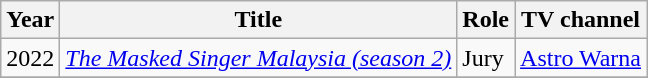<table class="wikitable">
<tr>
<th>Year</th>
<th>Title</th>
<th>Role</th>
<th>TV channel</th>
</tr>
<tr>
<td>2022</td>
<td><em><a href='#'>The Masked Singer Malaysia (season 2)</a></em></td>
<td>Jury</td>
<td><a href='#'>Astro Warna</a></td>
</tr>
<tr>
</tr>
</table>
